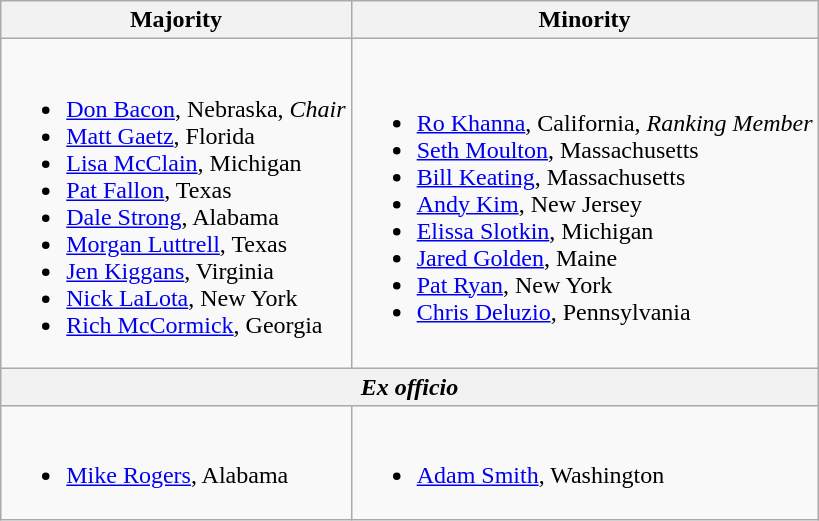<table class=wikitable>
<tr>
<th>Majority</th>
<th>Minority</th>
</tr>
<tr>
<td><br><ul><li><a href='#'>Don Bacon</a>, Nebraska, <em>Chair</em></li><li><a href='#'>Matt Gaetz</a>, Florida</li><li><a href='#'>Lisa McClain</a>, Michigan</li><li><a href='#'>Pat Fallon</a>, Texas</li><li><a href='#'>Dale Strong</a>, Alabama</li><li><a href='#'>Morgan Luttrell</a>, Texas</li><li><a href='#'>Jen Kiggans</a>, Virginia</li><li><a href='#'>Nick LaLota</a>, New York</li><li><a href='#'>Rich McCormick</a>, Georgia</li></ul></td>
<td><br><ul><li><a href='#'>Ro Khanna</a>, California, <em>Ranking Member</em></li><li><a href='#'>Seth Moulton</a>, Massachusetts</li><li><a href='#'>Bill Keating</a>, Massachusetts</li><li><a href='#'>Andy Kim</a>, New Jersey</li><li><a href='#'>Elissa Slotkin</a>, Michigan</li><li><a href='#'>Jared Golden</a>, Maine</li><li><a href='#'>Pat Ryan</a>, New York</li><li><a href='#'>Chris Deluzio</a>, Pennsylvania</li></ul></td>
</tr>
<tr>
<th colspan=2><em>Ex officio</em></th>
</tr>
<tr>
<td><br><ul><li><a href='#'>Mike Rogers</a>, Alabama</li></ul></td>
<td><br><ul><li><a href='#'>Adam Smith</a>, Washington</li></ul></td>
</tr>
</table>
